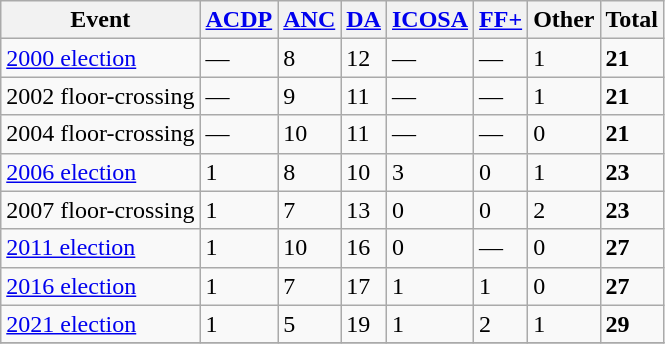<table class="wikitable">
<tr>
<th>Event</th>
<th><a href='#'>ACDP</a></th>
<th><a href='#'>ANC</a></th>
<th><a href='#'>DA</a></th>
<th><a href='#'>ICOSA</a></th>
<th><a href='#'>FF+</a></th>
<th>Other</th>
<th>Total</th>
</tr>
<tr>
<td><a href='#'>2000 election</a></td>
<td>—</td>
<td>8</td>
<td>12</td>
<td>—</td>
<td>—</td>
<td>1</td>
<td><strong>21</strong></td>
</tr>
<tr>
<td>2002 floor-crossing</td>
<td>—</td>
<td>9</td>
<td>11</td>
<td>—</td>
<td>—</td>
<td>1</td>
<td><strong>21</strong></td>
</tr>
<tr>
<td>2004 floor-crossing</td>
<td>—</td>
<td>10</td>
<td>11</td>
<td>—</td>
<td>—</td>
<td>0</td>
<td><strong>21</strong></td>
</tr>
<tr>
<td><a href='#'>2006 election</a></td>
<td>1</td>
<td>8</td>
<td>10</td>
<td>3</td>
<td>0</td>
<td>1</td>
<td><strong>23</strong></td>
</tr>
<tr>
<td>2007 floor-crossing</td>
<td>1</td>
<td>7</td>
<td>13</td>
<td>0</td>
<td>0</td>
<td>2</td>
<td><strong>23</strong></td>
</tr>
<tr>
<td><a href='#'>2011 election</a></td>
<td>1</td>
<td>10</td>
<td>16</td>
<td>0</td>
<td>—</td>
<td>0</td>
<td><strong>27</strong></td>
</tr>
<tr>
<td><a href='#'>2016 election</a></td>
<td>1</td>
<td>7</td>
<td>17</td>
<td>1</td>
<td>1</td>
<td>0</td>
<td><strong>27</strong></td>
</tr>
<tr>
<td><a href='#'>2021 election</a></td>
<td>1</td>
<td>5</td>
<td>19</td>
<td>1</td>
<td>2</td>
<td>1</td>
<td><strong>29</strong></td>
</tr>
<tr>
</tr>
</table>
